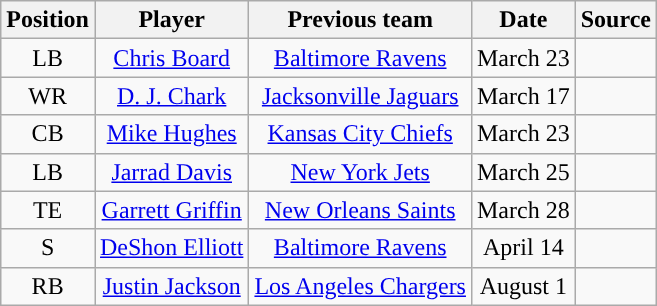<table class="wikitable" style="text-align:center">
<tr>
<th>Position</th>
<th>Player</th>
<th>Previous team</th>
<th>Date</th>
<th>Source</th>
</tr>
<tr>
<td>LB</td>
<td><a href='#'>Chris Board</a></td>
<td><a href='#'>Baltimore Ravens</a></td>
<td>March 23</td>
<td></td>
</tr>
<tr>
<td>WR</td>
<td><a href='#'>D. J. Chark</a></td>
<td><a href='#'>Jacksonville Jaguars</a></td>
<td>March 17</td>
<td></td>
</tr>
<tr>
<td>CB</td>
<td><a href='#'>Mike Hughes</a></td>
<td><a href='#'>Kansas City Chiefs</a></td>
<td>March 23</td>
<td></td>
</tr>
<tr>
<td>LB</td>
<td><a href='#'>Jarrad Davis</a></td>
<td><a href='#'>New York Jets</a></td>
<td>March 25</td>
<td></td>
</tr>
<tr>
<td>TE</td>
<td><a href='#'>Garrett Griffin</a></td>
<td><a href='#'>New Orleans Saints</a></td>
<td>March 28</td>
<td></td>
</tr>
<tr>
<td>S</td>
<td><a href='#'>DeShon Elliott</a></td>
<td><a href='#'>Baltimore Ravens</a></td>
<td>April 14</td>
<td></td>
</tr>
<tr>
<td>RB</td>
<td><a href='#'>Justin Jackson</a></td>
<td><a href='#'>Los Angeles Chargers</a></td>
<td>August 1</td>
<td></td>
</tr>
</table>
